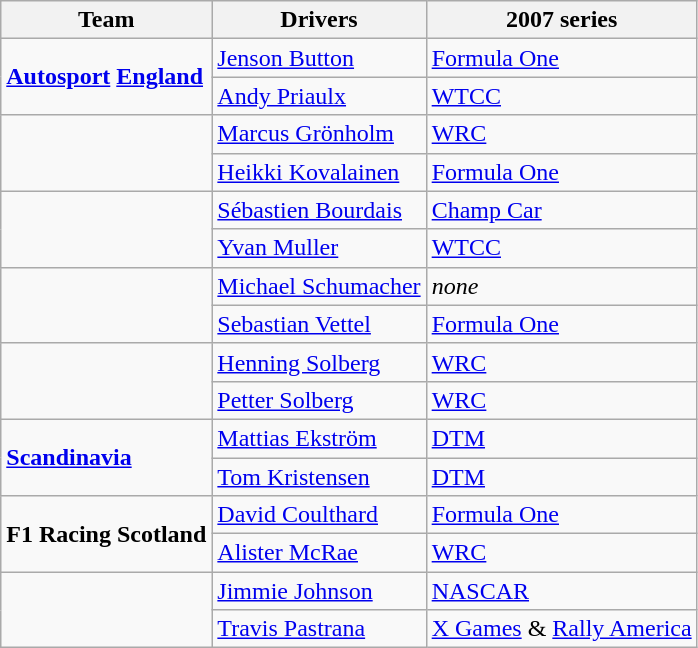<table class="wikitable">
<tr>
<th>Team</th>
<th>Drivers</th>
<th>2007 series</th>
</tr>
<tr>
<td rowspan=2><strong> <a href='#'>Autosport</a> <a href='#'>England</a></strong></td>
<td><a href='#'>Jenson Button</a></td>
<td><a href='#'>Formula One</a></td>
</tr>
<tr>
<td><a href='#'>Andy Priaulx</a></td>
<td><a href='#'>WTCC</a></td>
</tr>
<tr>
<td rowspan=2><strong></strong></td>
<td><a href='#'>Marcus Grönholm</a></td>
<td><a href='#'>WRC</a></td>
</tr>
<tr>
<td><a href='#'>Heikki Kovalainen</a></td>
<td><a href='#'>Formula One</a></td>
</tr>
<tr>
<td rowspan=2><strong></strong></td>
<td><a href='#'>Sébastien Bourdais</a></td>
<td><a href='#'>Champ Car</a></td>
</tr>
<tr>
<td><a href='#'>Yvan Muller</a></td>
<td><a href='#'>WTCC</a></td>
</tr>
<tr>
<td rowspan=2><strong></strong></td>
<td><a href='#'>Michael Schumacher</a></td>
<td><em>none</em></td>
</tr>
<tr>
<td><a href='#'>Sebastian Vettel</a></td>
<td><a href='#'>Formula One</a></td>
</tr>
<tr>
<td rowspan=2><strong></strong></td>
<td><a href='#'>Henning Solberg</a></td>
<td><a href='#'>WRC</a></td>
</tr>
<tr>
<td><a href='#'>Petter Solberg</a></td>
<td><a href='#'>WRC</a></td>
</tr>
<tr>
<td rowspan=2><strong> <a href='#'>Scandinavia</a></strong></td>
<td><a href='#'>Mattias Ekström</a></td>
<td><a href='#'>DTM</a></td>
</tr>
<tr>
<td><a href='#'>Tom Kristensen</a></td>
<td><a href='#'>DTM</a></td>
</tr>
<tr>
<td rowspan=2><strong> F1 Racing Scotland</strong></td>
<td><a href='#'>David Coulthard</a></td>
<td><a href='#'>Formula One</a></td>
</tr>
<tr>
<td><a href='#'>Alister McRae</a></td>
<td><a href='#'>WRC</a></td>
</tr>
<tr>
<td rowspan=2><strong></strong></td>
<td><a href='#'>Jimmie Johnson</a></td>
<td><a href='#'>NASCAR</a></td>
</tr>
<tr>
<td><a href='#'>Travis Pastrana</a></td>
<td><a href='#'>X Games</a> & <a href='#'>Rally America</a></td>
</tr>
</table>
